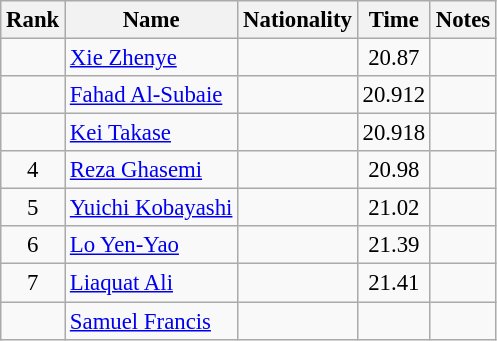<table class="wikitable sortable" style="text-align:center;font-size:95%">
<tr>
<th>Rank</th>
<th>Name</th>
<th>Nationality</th>
<th>Time</th>
<th>Notes</th>
</tr>
<tr>
<td></td>
<td align=left><a href='#'>Xie Zhenye</a></td>
<td align=left></td>
<td>20.87</td>
<td></td>
</tr>
<tr>
<td></td>
<td align=left><a href='#'>Fahad Al-Subaie</a></td>
<td align=left></td>
<td>20.912</td>
<td></td>
</tr>
<tr>
<td></td>
<td align=left><a href='#'>Kei Takase</a></td>
<td align=left></td>
<td>20.918</td>
<td></td>
</tr>
<tr>
<td>4</td>
<td align=left><a href='#'>Reza Ghasemi</a></td>
<td align=left></td>
<td>20.98</td>
<td></td>
</tr>
<tr>
<td>5</td>
<td align=left><a href='#'>Yuichi Kobayashi</a></td>
<td align=left></td>
<td>21.02</td>
<td></td>
</tr>
<tr>
<td>6</td>
<td align=left><a href='#'>Lo Yen-Yao</a></td>
<td align=left></td>
<td>21.39</td>
<td></td>
</tr>
<tr>
<td>7</td>
<td align=left><a href='#'>Liaquat Ali</a></td>
<td align=left></td>
<td>21.41</td>
<td></td>
</tr>
<tr>
<td></td>
<td align=left><a href='#'>Samuel Francis</a></td>
<td align=left></td>
<td></td>
<td></td>
</tr>
</table>
